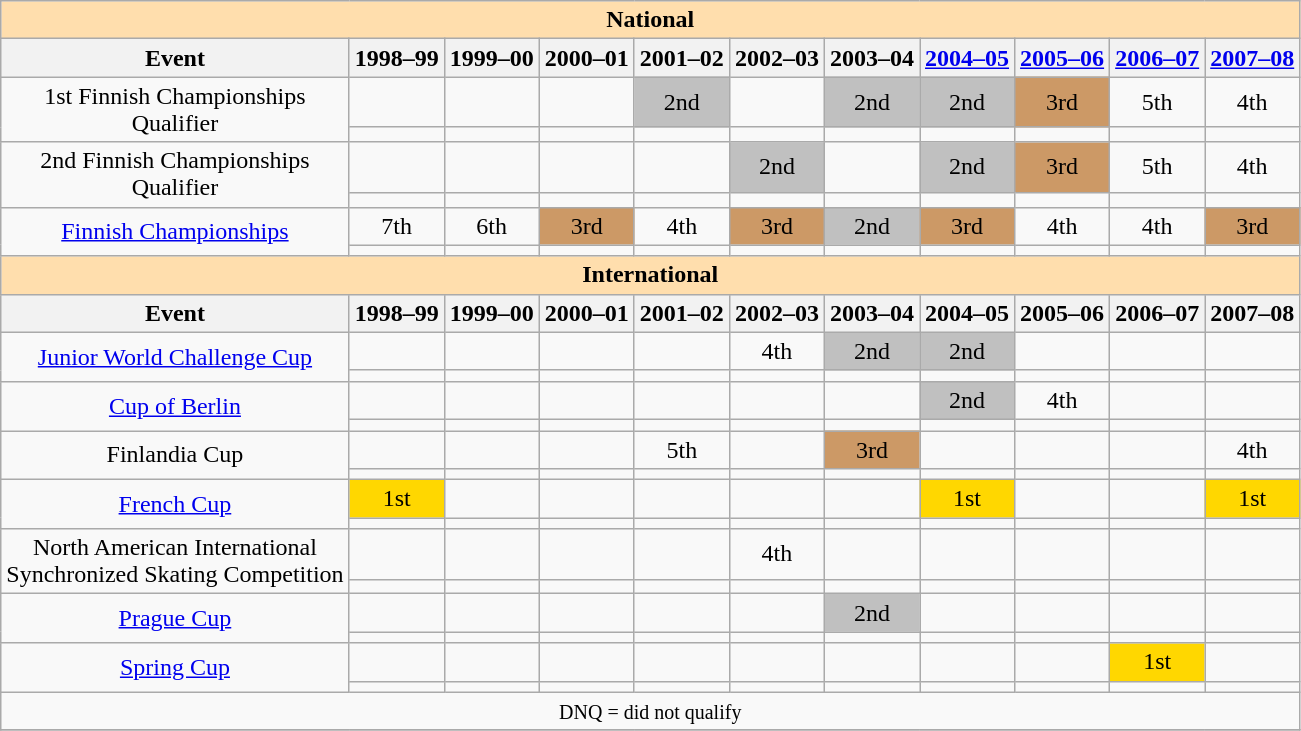<table class="wikitable">
<tr>
<th style="background-color: #ffdead; " colspan="11" align="center"><strong>National</strong></th>
</tr>
<tr>
<th>Event</th>
<th>1998–99</th>
<th>1999–00</th>
<th>2000–01</th>
<th>2001–02</th>
<th>2002–03</th>
<th>2003–04</th>
<th><a href='#'>2004–05</a></th>
<th><a href='#'>2005–06</a></th>
<th><a href='#'>2006–07</a></th>
<th><a href='#'>2007–08</a></th>
</tr>
<tr>
<td align="center" rowspan="2">1st Finnish Championships<br>Qualifier</td>
<td 1998-99 align="center"></td>
<td 1999-00 align="center"></td>
<td 2000-01 align="center"></td>
<td 2001-02 align="center" bgcolor="silver">2nd</td>
<td 2002-03 align="center"></td>
<td 2003-04 align="center" bgcolor="silver">2nd</td>
<td 2004-05 align="center" bgcolor="silver">2nd</td>
<td 2005-06 align="center" bgcolor="cc9966">3rd</td>
<td 2006-07 align="center">5th</td>
<td 2007-08 align="center">4th</td>
</tr>
<tr>
<td 1998-99 align="center"></td>
<td 1999-00 align="center"></td>
<td 2000-01 align="center"></td>
<td 2001-02 align="center"></td>
<td 2002-03 align="center"></td>
<td 2003-04 align="center"></td>
<td 2004-05 align="center"></td>
<td 2005-06 align="center"></td>
<td 2006-07 align="center"></td>
<td 2007-08 align="center"></td>
</tr>
<tr>
<td align="center" rowspan="2">2nd Finnish Championships<br>Qualifier</td>
<td 1998-99 align="center"></td>
<td 1999-00 align="center"></td>
<td 2000-01 align="center"></td>
<td 2001-02 align="center"></td>
<td 2002-03 align="center" bgcolor="silver">2nd</td>
<td 2003-04 align="center"></td>
<td 2004-05 align="center" bgcolor="silver">2nd</td>
<td 2005-06 align="center" bgcolor="cc9966">3rd</td>
<td 2006-07 align="center">5th</td>
<td 2007-08 align="center">4th</td>
</tr>
<tr>
<td 1998-99 align="center"></td>
<td 1999-00 align="center"></td>
<td 2000-01 align="center"></td>
<td 2001-02 align="center"></td>
<td 2002-03 align="center"></td>
<td 2003-04 align="center"></td>
<td 2004-05 align="center"></td>
<td 2005-06 align="center"></td>
<td 2006-07 align="center"></td>
<td 2007-08 align="center"></td>
</tr>
<tr>
<td align="center" rowspan="2"><a href='#'>Finnish Championships</a></td>
<td 1998-99 align="center">7th</td>
<td 1999-00 align="center">6th</td>
<td 2000-01 align="center" bgcolor="cc9966">3rd</td>
<td 2001-02 align="center">4th</td>
<td 2002-03 align="center" bgcolor="cc9966">3rd</td>
<td 2003-04 align="center" bgcolor="silver">2nd</td>
<td 2004-05 align="center" bgcolor="cc9966">3rd</td>
<td 2005-06 align="center">4th</td>
<td 2006-07 align="center">4th</td>
<td 2007-08 align="center" bgcolor="cc9966">3rd</td>
</tr>
<tr>
<td 1998-99 align="center"></td>
<td 1999-00 align="center"></td>
<td 2000-01 align="center"></td>
<td 2001-02 align="center"></td>
<td 2002-03 align="center"></td>
<td 2003-04 align="center"></td>
<td 2004-05 align="center"></td>
<td 2005-06 align="center"></td>
<td 2006-07 align="center"></td>
<td 2007-08 align="center"></td>
</tr>
<tr>
<th style="background-color: #ffdead; " colspan="11" align=center><strong>International</strong></th>
</tr>
<tr>
<th>Event</th>
<th>1998–99</th>
<th>1999–00</th>
<th>2000–01</th>
<th>2001–02</th>
<th>2002–03</th>
<th>2003–04</th>
<th>2004–05</th>
<th>2005–06</th>
<th>2006–07</th>
<th>2007–08</th>
</tr>
<tr>
<td align="center" rowspan="2"><a href='#'>Junior World Challenge Cup</a></td>
<td 1998-99 align="center"></td>
<td 1999-00 align="center"></td>
<td 2000-01 align="center"></td>
<td 2001-02 align="center"></td>
<td 2002-03 align="center">4th</td>
<td 2003-04 align="center" bgcolor="silver">2nd</td>
<td 2004-05 align="center" bgcolor="silver">2nd</td>
<td 2005-06 align="center"></td>
<td 2006-07 align="center"></td>
<td 2007-08 align="center"></td>
</tr>
<tr>
<td 1998-99 align="center"></td>
<td 1999-00 align="center"></td>
<td 2000-01 align="center"></td>
<td 2001-02 align="center"></td>
<td 2002-03 align="center"></td>
<td 2003-04 align="center"></td>
<td 2004-05 align="center"></td>
<td 2005-06 align="center"></td>
<td 2006-07 align="center"></td>
<td 2007-08 align="center"></td>
</tr>
<tr>
<td align="center" rowspan="2"><a href='#'>Cup of Berlin</a></td>
<td 1998-99 align="center"></td>
<td 1999-00 align="center"></td>
<td 2000-01 align="center"></td>
<td 2001-02 align="center"></td>
<td 2002-03 align="center"></td>
<td 2003-04 align="center"></td>
<td 2004-05 align="center" bgcolor="silver">2nd</td>
<td 2005-06 align="center">4th</td>
<td 2006-07 align="center"></td>
<td 2007-08 align="center"></td>
</tr>
<tr>
<td 1998-99 align="center"></td>
<td 1999-00 align="center"></td>
<td 2000-01 align="center"></td>
<td 2001-02 align="center"></td>
<td 2002-03 align="center"></td>
<td 2003-04 align="center"></td>
<td 2004-05 align="center"></td>
<td 2005-06 align="center"></td>
<td 2006-07 align="center"></td>
<td 2007-08 align="center"></td>
</tr>
<tr>
<td align="center" rowspan="2">Finlandia Cup</td>
<td 1998-99 align="center"></td>
<td 1999-00 align="center"></td>
<td 2000-01 align="center"></td>
<td 2001-02 align="center">5th</td>
<td 2002-03 align="center"></td>
<td 2003-04 align="center" bgcolor="cc9966">3rd</td>
<td 2004-05 align="center"></td>
<td 2005-06 align="center"></td>
<td 2006-07 align="center"></td>
<td 2007-08 align="center">4th</td>
</tr>
<tr>
<td 1998-99 align="center"></td>
<td 1999-00 align="center"></td>
<td 2000-01 align="center"></td>
<td 2001-02 align="center"></td>
<td 2002-03 align="center"></td>
<td 2003-04 align="center"></td>
<td 2004-05 align="center"></td>
<td 2005-06 align="center"></td>
<td 2006-07 align="center"></td>
<td 2007-08 align="center"></td>
</tr>
<tr>
<td align="center" rowspan="2"><a href='#'>French Cup</a></td>
<td 1998-99 align="center" bgcolor="gold">1st</td>
<td 1999-00 align="center"></td>
<td 2000-01 align="center"></td>
<td 2001-02 align="center"></td>
<td 2002-03 align="center"></td>
<td 2003-04 align="center"></td>
<td 2004-05 align="center" bgcolor="gold">1st</td>
<td 2005-06 align="center"></td>
<td 2006-07 align="center"></td>
<td 2007-08 align="center" bgcolor="gold">1st</td>
</tr>
<tr>
<td 1998-99 align="center"></td>
<td 1999-00 align="center"></td>
<td 2000-01 align="center"></td>
<td 2001-02 align="center"></td>
<td 2002-03 align="center"></td>
<td 2003-04 align="center"></td>
<td 2004-05 align="center"></td>
<td 2005-06 align="center"></td>
<td 2006-07 align="center"></td>
<td 2007-08 align="center"></td>
</tr>
<tr>
<td align="center" rowspan="2">North American International<br>Synchronized Skating Competition</td>
<td 1998-99 align="center"></td>
<td 1999-00 align="center"></td>
<td 2000-01 align="center"></td>
<td 2001-02 align="center"></td>
<td 2002-03 align="center">4th</td>
<td 2003-04 align="center"></td>
<td 2004-05 align="center"></td>
<td 2005-06 align="center"></td>
<td 2006-07 align="center"></td>
<td 2007-08 align="center"></td>
</tr>
<tr>
<td 1998-99 align="center"></td>
<td 1999-00 align="center"></td>
<td 2000-01 align="center"></td>
<td 2001-02 align="center"></td>
<td 2002-03 align="center"></td>
<td 2003-04 align="center"></td>
<td 2004-05 align="center"></td>
<td 2005-06 align="center"></td>
<td 2006-07 align="center"></td>
<td 2007-08 align="center"></td>
</tr>
<tr>
<td align="center" rowspan="2"><a href='#'>Prague Cup</a></td>
<td 1998-99 align="center"></td>
<td 1999-00 align="center"></td>
<td 2000-01 align="center"></td>
<td 2001-02 align="center"></td>
<td 2002-03 align="center"></td>
<td 2003-04 align="center" bgcolor="silver">2nd</td>
<td 2004-05 align="center"></td>
<td 2005-06 align="center"></td>
<td 2006-07 align="center"></td>
<td 2007-08 align="center"></td>
</tr>
<tr>
<td 1998-99 align="center"></td>
<td 1999-00 align="center"></td>
<td 2000-01 align="center"></td>
<td 2001-02 align="center"></td>
<td 2002-03 align="center"></td>
<td 2003-04 align="center"></td>
<td 2004-05 align="center"></td>
<td 2005-06 align="center"></td>
<td 2006-07 align="center"></td>
<td 2007-08 align="center"></td>
</tr>
<tr>
<td align="center" rowspan="2"><a href='#'>Spring Cup</a></td>
<td 1998-99 align="center"></td>
<td 1999-00 align="center"></td>
<td 2000-01 align="center"></td>
<td 2001-02 align="center"></td>
<td 2002-03 align="center"></td>
<td 2003-04 align="center"></td>
<td 2004-05 align="center"></td>
<td 2005-06 align="center"></td>
<td 2006-07 align="center" bgcolor="gold">1st</td>
<td 2007-08 align="center"></td>
</tr>
<tr>
<td 1998-99 align="center"></td>
<td 1999-00 align="center"></td>
<td 2000-01 align="center"></td>
<td 2001-02 align="center"></td>
<td 2002-03 align="center"></td>
<td 2003-04 align="center"></td>
<td 2004-05 align="center"></td>
<td 2005-06 align="center"></td>
<td 2006-07 align="center"></td>
<td 2007-08 align="center"></td>
</tr>
<tr>
<td colspan="11" align="center"><small>DNQ = did not qualify</small></td>
</tr>
<tr>
</tr>
</table>
